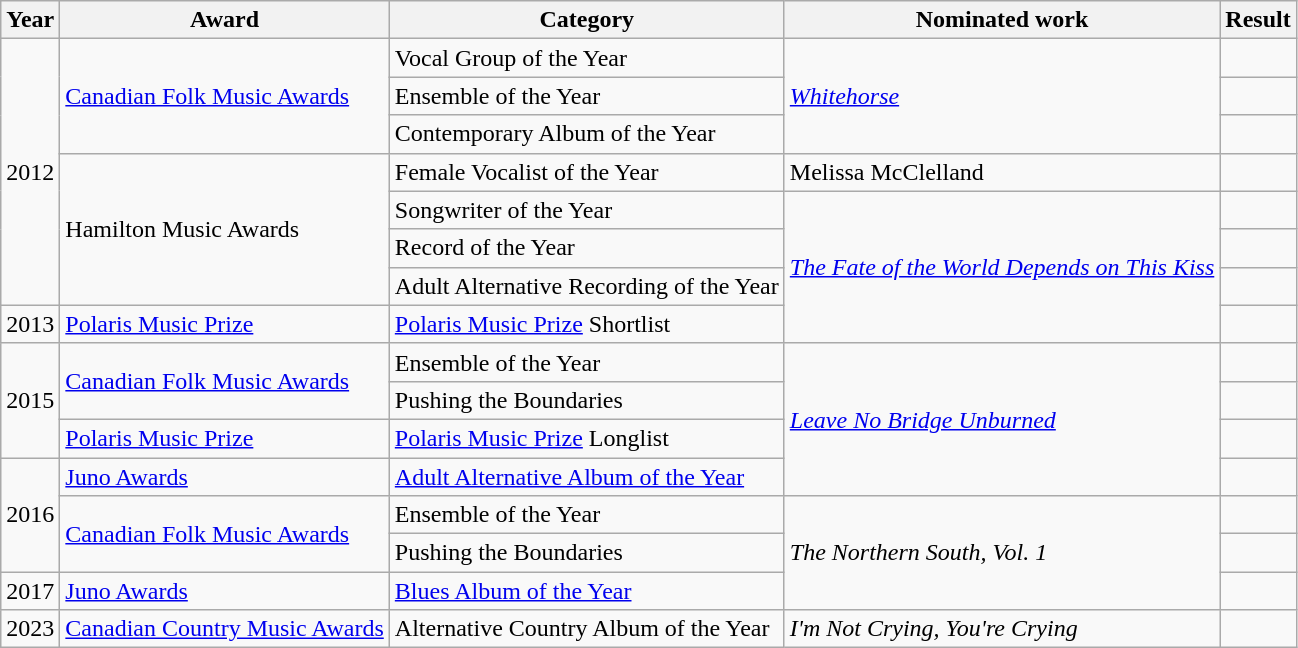<table class="wikitable">
<tr>
<th>Year</th>
<th>Award</th>
<th>Category</th>
<th>Nominated work</th>
<th>Result</th>
</tr>
<tr>
<td rowspan="7">2012</td>
<td rowspan="3"><a href='#'>Canadian Folk Music Awards</a></td>
<td>Vocal Group of the Year</td>
<td rowspan="3"><em><a href='#'>Whitehorse</a></em></td>
<td></td>
</tr>
<tr>
<td>Ensemble of the Year</td>
<td></td>
</tr>
<tr>
<td>Contemporary Album of the Year</td>
<td></td>
</tr>
<tr>
<td rowspan="4">Hamilton Music Awards</td>
<td>Female Vocalist of the Year</td>
<td>Melissa McClelland</td>
<td></td>
</tr>
<tr>
<td>Songwriter of the Year</td>
<td rowspan="4"><em><a href='#'>The Fate of the World Depends on This Kiss</a></em></td>
<td></td>
</tr>
<tr>
<td>Record of the Year</td>
<td></td>
</tr>
<tr>
<td>Adult Alternative Recording of the Year</td>
<td></td>
</tr>
<tr>
<td>2013</td>
<td><a href='#'>Polaris Music Prize</a></td>
<td><a href='#'>Polaris Music Prize</a> Shortlist</td>
<td></td>
</tr>
<tr>
<td rowspan="3">2015</td>
<td rowspan="2"><a href='#'>Canadian Folk Music Awards</a></td>
<td>Ensemble of the Year</td>
<td rowspan="4"><em><a href='#'>Leave No Bridge Unburned</a></em></td>
<td></td>
</tr>
<tr>
<td>Pushing the Boundaries</td>
<td></td>
</tr>
<tr>
<td><a href='#'>Polaris Music Prize</a></td>
<td><a href='#'>Polaris Music Prize</a> Longlist</td>
<td></td>
</tr>
<tr>
<td rowspan="3">2016</td>
<td><a href='#'>Juno Awards</a></td>
<td><a href='#'>Adult Alternative Album of the Year</a></td>
<td></td>
</tr>
<tr>
<td rowspan="2"><a href='#'>Canadian Folk Music Awards</a></td>
<td>Ensemble of the Year</td>
<td rowspan="3"><em>The Northern South, Vol. 1</em></td>
<td></td>
</tr>
<tr>
<td>Pushing the Boundaries</td>
<td></td>
</tr>
<tr>
<td>2017</td>
<td><a href='#'>Juno Awards</a></td>
<td><a href='#'>Blues Album of the Year</a></td>
<td></td>
</tr>
<tr>
<td>2023</td>
<td><a href='#'>Canadian Country Music Awards</a></td>
<td>Alternative Country Album of the Year</td>
<td><em>I'm Not Crying, You're Crying</em></td>
<td></td>
</tr>
</table>
